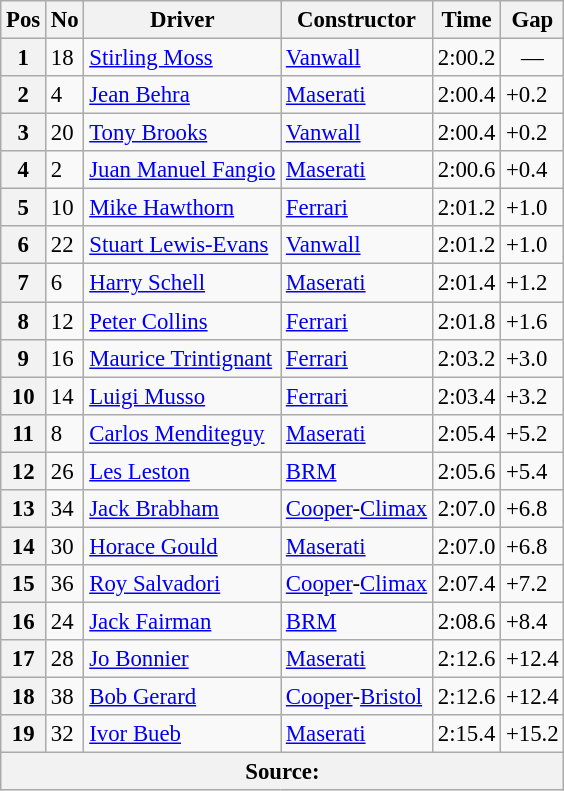<table class="wikitable sortable" style="font-size: 95%">
<tr>
<th>Pos</th>
<th>No</th>
<th>Driver</th>
<th>Constructor</th>
<th>Time</th>
<th>Gap</th>
</tr>
<tr>
<th>1</th>
<td>18</td>
<td> <a href='#'>Stirling Moss</a></td>
<td><a href='#'>Vanwall</a></td>
<td>2:00.2</td>
<td align="center">—</td>
</tr>
<tr>
<th>2</th>
<td>4</td>
<td> <a href='#'>Jean Behra</a></td>
<td><a href='#'>Maserati</a></td>
<td>2:00.4</td>
<td>+0.2</td>
</tr>
<tr>
<th>3</th>
<td>20</td>
<td> <a href='#'>Tony Brooks</a></td>
<td><a href='#'>Vanwall</a></td>
<td>2:00.4</td>
<td>+0.2</td>
</tr>
<tr>
<th>4</th>
<td>2</td>
<td> <a href='#'>Juan Manuel Fangio</a></td>
<td><a href='#'>Maserati</a></td>
<td>2:00.6</td>
<td>+0.4</td>
</tr>
<tr>
<th>5</th>
<td>10</td>
<td> <a href='#'>Mike Hawthorn</a></td>
<td><a href='#'>Ferrari</a></td>
<td>2:01.2</td>
<td>+1.0</td>
</tr>
<tr>
<th>6</th>
<td>22</td>
<td> <a href='#'>Stuart Lewis-Evans</a></td>
<td><a href='#'>Vanwall</a></td>
<td>2:01.2</td>
<td>+1.0</td>
</tr>
<tr>
<th>7</th>
<td>6</td>
<td> <a href='#'>Harry Schell</a></td>
<td><a href='#'>Maserati</a></td>
<td>2:01.4</td>
<td>+1.2</td>
</tr>
<tr>
<th>8</th>
<td>12</td>
<td> <a href='#'>Peter Collins</a></td>
<td><a href='#'>Ferrari</a></td>
<td>2:01.8</td>
<td>+1.6</td>
</tr>
<tr>
<th>9</th>
<td>16</td>
<td> <a href='#'>Maurice Trintignant</a></td>
<td><a href='#'>Ferrari</a></td>
<td>2:03.2</td>
<td>+3.0</td>
</tr>
<tr>
<th>10</th>
<td>14</td>
<td> <a href='#'>Luigi Musso</a></td>
<td><a href='#'>Ferrari</a></td>
<td>2:03.4</td>
<td>+3.2</td>
</tr>
<tr>
<th>11</th>
<td>8</td>
<td> <a href='#'>Carlos Menditeguy</a></td>
<td><a href='#'>Maserati</a></td>
<td>2:05.4</td>
<td>+5.2</td>
</tr>
<tr>
<th>12</th>
<td>26</td>
<td> <a href='#'>Les Leston</a></td>
<td><a href='#'>BRM</a></td>
<td>2:05.6</td>
<td>+5.4</td>
</tr>
<tr>
<th>13</th>
<td>34</td>
<td> <a href='#'>Jack Brabham</a></td>
<td><a href='#'>Cooper</a>-<a href='#'>Climax</a></td>
<td>2:07.0</td>
<td>+6.8</td>
</tr>
<tr>
<th>14</th>
<td>30</td>
<td> <a href='#'>Horace Gould</a></td>
<td><a href='#'>Maserati</a></td>
<td>2:07.0</td>
<td>+6.8</td>
</tr>
<tr>
<th>15</th>
<td>36</td>
<td> <a href='#'>Roy Salvadori</a></td>
<td><a href='#'>Cooper</a>-<a href='#'>Climax</a></td>
<td>2:07.4</td>
<td>+7.2</td>
</tr>
<tr>
<th>16</th>
<td>24</td>
<td> <a href='#'>Jack Fairman</a></td>
<td><a href='#'>BRM</a></td>
<td>2:08.6</td>
<td>+8.4</td>
</tr>
<tr>
<th>17</th>
<td>28</td>
<td> <a href='#'>Jo Bonnier</a></td>
<td><a href='#'>Maserati</a></td>
<td>2:12.6</td>
<td>+12.4</td>
</tr>
<tr>
<th>18</th>
<td>38</td>
<td> <a href='#'>Bob Gerard</a></td>
<td><a href='#'>Cooper</a>-<a href='#'>Bristol</a></td>
<td>2:12.6</td>
<td>+12.4</td>
</tr>
<tr>
<th>19</th>
<td>32</td>
<td> <a href='#'>Ivor Bueb</a></td>
<td><a href='#'>Maserati</a></td>
<td>2:15.4</td>
<td>+15.2</td>
</tr>
<tr>
<th colspan="6">Source:</th>
</tr>
</table>
